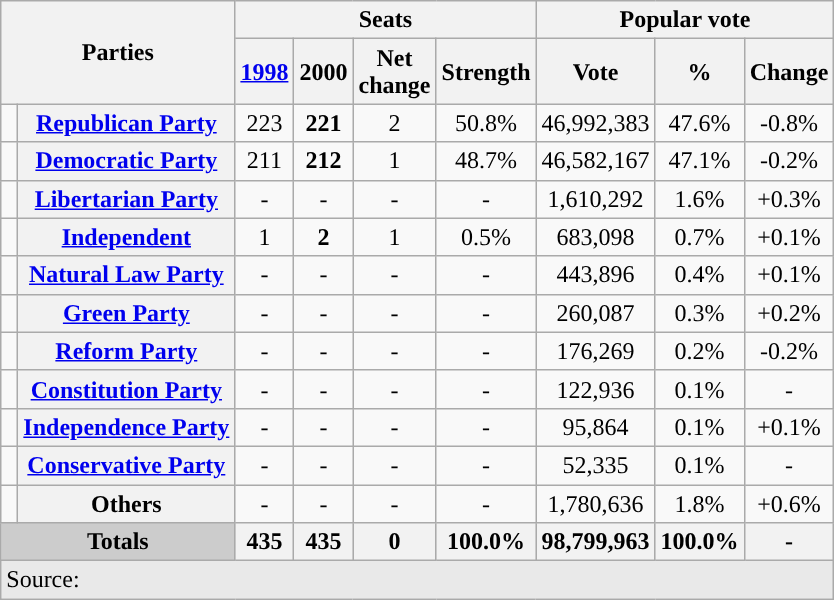<table class=wikitable style="text-align:center">
<tr>
<th rowspan= 2 colspan=2>Parties</th>
<th colspan=4>Seats</th>
<th colspan=3>Popular vote</th>
</tr>
<tr bgcolor=#E9E9E9>
<th><a href='#'>1998</a></th>
<th>2000</th>
<th>Net<br>change</th>
<th>Strength</th>
<th>Vote</th>
<th>%</th>
<th>Change</th>
</tr>
<tr>
<td style="background-color:"> </td>
<th><a href='#'>Republican Party</a></th>
<td>223</td>
<td><strong>221</strong></td>
<td> 2</td>
<td>50.8%</td>
<td>46,992,383</td>
<td>47.6%</td>
<td>-0.8%</td>
</tr>
<tr>
<td style="background-color:"> </td>
<th><a href='#'>Democratic Party</a></th>
<td>211</td>
<td><strong>212</strong></td>
<td> 1</td>
<td>48.7%</td>
<td>46,582,167</td>
<td>47.1%</td>
<td>-0.2%</td>
</tr>
<tr>
<td style="background-color:"> </td>
<th><a href='#'>Libertarian Party</a></th>
<td>-</td>
<td>-</td>
<td>-</td>
<td>-</td>
<td>1,610,292</td>
<td>1.6%</td>
<td>+0.3%</td>
</tr>
<tr>
<td style="background-color:"> </td>
<th><a href='#'>Independent</a></th>
<td>1</td>
<td><strong>2</strong></td>
<td> 1</td>
<td>0.5%</td>
<td>683,098</td>
<td>0.7%</td>
<td>+0.1%</td>
</tr>
<tr>
<td style="background-color:"> </td>
<th><a href='#'>Natural Law Party</a></th>
<td>-</td>
<td>-</td>
<td>-</td>
<td>-</td>
<td>443,896</td>
<td>0.4%</td>
<td>+0.1%</td>
</tr>
<tr>
<td style="background-color:"> </td>
<th><a href='#'>Green Party</a></th>
<td>-</td>
<td>-</td>
<td>-</td>
<td>-</td>
<td>260,087</td>
<td>0.3%</td>
<td>+0.2%</td>
</tr>
<tr>
<td style="background-color:"> </td>
<th><a href='#'>Reform Party</a></th>
<td>-</td>
<td>-</td>
<td>-</td>
<td>-</td>
<td>176,269</td>
<td>0.2%</td>
<td>-0.2%</td>
</tr>
<tr>
<td style="background-color:"> </td>
<th><a href='#'>Constitution Party</a></th>
<td>-</td>
<td>-</td>
<td>-</td>
<td>-</td>
<td>122,936</td>
<td>0.1%</td>
<td>-</td>
</tr>
<tr>
<td style="background-color:"> </td>
<th><a href='#'>Independence Party</a></th>
<td>-</td>
<td>-</td>
<td>-</td>
<td>-</td>
<td>95,864</td>
<td>0.1%</td>
<td>+0.1%</td>
</tr>
<tr>
<td style="background-color:"> </td>
<th><a href='#'>Conservative Party</a></th>
<td>-</td>
<td>-</td>
<td>-</td>
<td>-</td>
<td>52,335</td>
<td>0.1%</td>
<td>-</td>
</tr>
<tr>
<td style="background-color:"> </td>
<th>Others</th>
<td>-</td>
<td>-</td>
<td>-</td>
<td>-</td>
<td>1,780,636</td>
<td>1.8%</td>
<td>+0.6%</td>
</tr>
<tr bgcolor=CCCCCC>
<td align="center" colspan=2><strong>Totals</strong></td>
<th>435</th>
<th>435</th>
<th>0</th>
<th>100.0%</th>
<th>98,799,963</th>
<th>100.0%</th>
<th>-</th>
</tr>
<tr bgcolor=E9E9E9>
<td align="left" colspan=9>Source: </td>
</tr>
</table>
